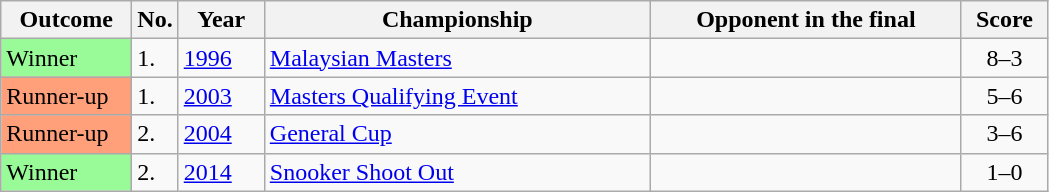<table class="sortable wikitable">
<tr>
<th width="80">Outcome</th>
<th width="20">No.</th>
<th width="50">Year</th>
<th width="250">Championship</th>
<th width="200">Opponent in the final</th>
<th width="50">Score</th>
</tr>
<tr>
<td style="background:#98FB98">Winner</td>
<td>1.</td>
<td><a href='#'>1996</a></td>
<td><a href='#'>Malaysian Masters</a></td>
<td> </td>
<td align="center">8–3</td>
</tr>
<tr>
<td style="background:#ffa07a;">Runner-up</td>
<td>1.</td>
<td><a href='#'>2003</a></td>
<td><a href='#'>Masters Qualifying Event</a></td>
<td> </td>
<td align="center">5–6</td>
</tr>
<tr>
<td style="background:#ffa07a;">Runner-up</td>
<td>2.</td>
<td><a href='#'>2004</a></td>
<td><a href='#'>General Cup</a></td>
<td> </td>
<td align="center">3–6</td>
</tr>
<tr>
<td style="background:#98FB98">Winner</td>
<td>2.</td>
<td><a href='#'>2014</a></td>
<td><a href='#'>Snooker Shoot Out</a></td>
<td>  </td>
<td align="center">1–0</td>
</tr>
</table>
